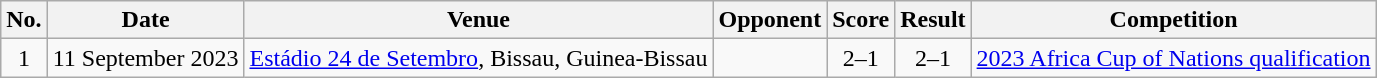<table class="wikitable sortable">
<tr>
<th scope="col">No.</th>
<th scope="col">Date</th>
<th scope="col">Venue</th>
<th scope="col">Opponent</th>
<th scope="col">Score</th>
<th scope="col">Result</th>
<th scope="col">Competition</th>
</tr>
<tr>
<td align="center">1</td>
<td>11 September 2023</td>
<td><a href='#'>Estádio 24 de Setembro</a>, Bissau, Guinea-Bissau</td>
<td></td>
<td align="center">2–1</td>
<td align="center">2–1</td>
<td><a href='#'>2023 Africa Cup of Nations qualification</a></td>
</tr>
</table>
